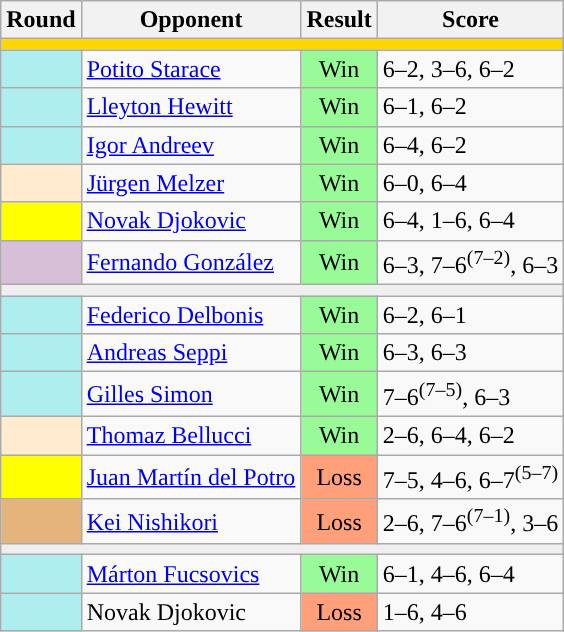<table class="wikitable nowrap">
<tr>
<th>Round</th>
<th>Opponent</th>
<th>Result</th>
<th>Score</th>
</tr>
<tr bgcolor="efefef" class="sortbottom">
<td colspan=4 bgcolor=gold></td>
</tr>
<tr>
<td bgcolor=afeeee></td>
<td> <a href='#'>Potito Starace</a></td>
<td bgcolor=#98FB98 style="text-align:center;">Win</td>
<td>6–2, 3–6, 6–2</td>
</tr>
<tr>
<td bgcolor=afeeee></td>
<td> <a href='#'>Lleyton Hewitt</a></td>
<td bgcolor=#98FB98 style="text-align:center;">Win</td>
<td>6–1, 6–2</td>
</tr>
<tr>
<td bgcolor=afeeee></td>
<td> <a href='#'>Igor Andreev</a></td>
<td bgcolor=#98FB98 style="text-align:center;">Win</td>
<td>6–4, 6–2</td>
</tr>
<tr>
<td bgcolor=ffebcd></td>
<td> <a href='#'>Jürgen Melzer</a></td>
<td bgcolor=#98FB98 style="text-align:center;">Win</td>
<td>6–0, 6–4</td>
</tr>
<tr>
<td bgcolor=yellow></td>
<td> <a href='#'>Novak Djokovic</a></td>
<td bgcolor=#98FB98 style="text-align:center;">Win</td>
<td>6–4, 1–6, 6–4</td>
</tr>
<tr>
<td bgcolor=thistle></td>
<td> <a href='#'>Fernando González</a></td>
<td bgcolor=#98FB98 style="text-align:center;">Win</td>
<td>6–3, 7–6<sup>(7–2)</sup>, 6–3</td>
</tr>
<tr bgcolor="efefef" class="sortbottom">
<td colspan=4></td>
</tr>
<tr>
<td bgcolor=afeeee></td>
<td> <a href='#'>Federico Delbonis</a></td>
<td bgcolor=#98FB98 style="text-align:center;">Win</td>
<td>6–2, 6–1</td>
</tr>
<tr>
<td bgcolor=afeeee></td>
<td> <a href='#'>Andreas Seppi</a></td>
<td bgcolor=#98FB98 style="text-align:center;">Win</td>
<td>6–3, 6–3</td>
</tr>
<tr>
<td bgcolor=afeeee></td>
<td> <a href='#'>Gilles Simon</a></td>
<td bgcolor=#98FB98 style="text-align:center;">Win</td>
<td>7–6<sup>(7–5)</sup>, 6–3</td>
</tr>
<tr>
<td bgcolor=ffebcd></td>
<td> <a href='#'>Thomaz Bellucci</a></td>
<td bgcolor=#98FB98 style="text-align:center;">Win</td>
<td>2–6, 6–4, 6–2</td>
</tr>
<tr>
<td bgcolor=yellow></td>
<td> <a href='#'>Juan Martín del Potro</a></td>
<td bgcolor=#FFA07A style="text-align:center;">Loss</td>
<td>7–5, 4–6, 6–7<sup>(5–7)</sup></td>
</tr>
<tr>
<td bgcolor=E5B47D></td>
<td> <a href='#'>Kei Nishikori</a></td>
<td bgcolor=#FFA07A style="text-align:center;">Loss</td>
<td>2–6, 7–6<sup>(7–1)</sup>, 3–6</td>
</tr>
<tr bgcolor="efefef" class="sortbottom">
<td colspan=4></td>
</tr>
<tr>
<td bgcolor=afeeee></td>
<td> <a href='#'>Márton Fucsovics</a></td>
<td bgcolor=#98FB98 style="text-align:center;">Win</td>
<td>6–1, 4–6, 6–4</td>
</tr>
<tr>
<td bgcolor=afeeee></td>
<td> Novak Djokovic</td>
<td bgcolor=#FFA07A style="text-align:center;">Loss</td>
<td>1–6, 4–6</td>
</tr>
</table>
